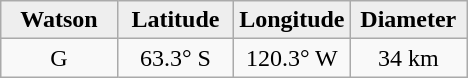<table class="wikitable">
<tr>
<th width="25%" style="background:#eeeeee;">Watson</th>
<th width="25%" style="background:#eeeeee;">Latitude</th>
<th width="25%" style="background:#eeeeee;">Longitude</th>
<th width="25%" style="background:#eeeeee;">Diameter</th>
</tr>
<tr>
<td align="center">G</td>
<td align="center">63.3° S</td>
<td align="center">120.3° W</td>
<td align="center">34 km</td>
</tr>
</table>
